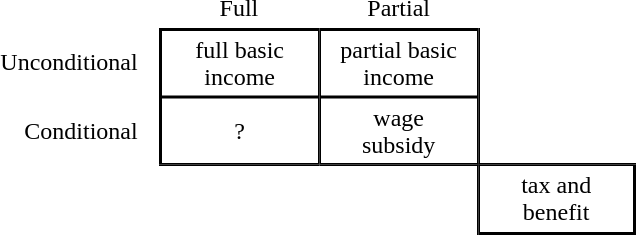<table cellspacing=0 cellpadding=4 style="margin:auto">
<tr>
<td> </td>
<td style="text-align:center">Full</td>
<td style="text-align:center">Partial</td>
</tr>
<tr>
<td style="text-align:right;padding-right:14px">Unconditional</td>
<td style="text-align:center;line-height:110%;border-width:2px 1px 1px 2px;border-style:solid;width:6em">full basic<br>income</td>
<td style="text-align:center;line-height:110%;border-width:2px 1px 1px 1px;border-style:solid;width:6em">partial basic<br>income</td>
<td style="border-left:1px solid;width:6em"> </td>
</tr>
<tr>
<td style="text-align:right;padding-right:14px">Conditional</td>
<td style="text-align:center;line-height:110%;border-width:1px 1px 1px 2px;border-style:solid">?</td>
<td style="text-align:center;line-height:110%;;border-width:1px 1px 1px 1px;border-style:solid">wage<br>subsidy</td>
<td style="border-left:1px solid;border-bottom:1px solid"> </td>
</tr>
<tr>
<td> </td>
<td style="border-top:1px solid"> </td>
<td style="border-top:1px solid;border-right:1px solid"> </td>
<td style="text-align:center;line-height:110%;border-width:1px 2px 2px 1px;border-style:solid">tax and<br>benefit</td>
</tr>
</table>
